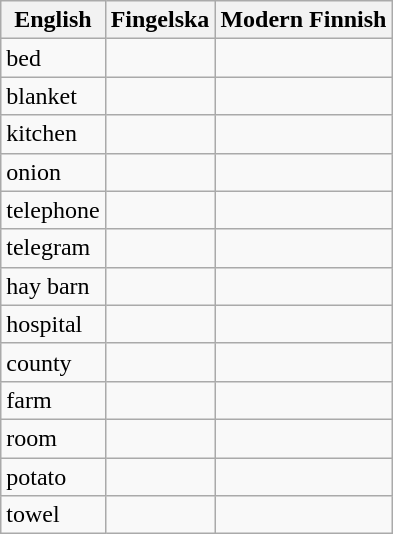<table class="wikitable">
<tr>
<th>English</th>
<th>Fingelska</th>
<th>Modern Finnish</th>
</tr>
<tr>
<td>bed</td>
<td></td>
<td></td>
</tr>
<tr>
<td>blanket</td>
<td></td>
<td></td>
</tr>
<tr>
<td>kitchen</td>
<td></td>
<td></td>
</tr>
<tr>
<td>onion</td>
<td></td>
<td></td>
</tr>
<tr>
<td>telephone</td>
<td></td>
<td></td>
</tr>
<tr>
<td>telegram</td>
<td></td>
<td></td>
</tr>
<tr>
<td>hay barn</td>
<td></td>
<td></td>
</tr>
<tr>
<td>hospital</td>
<td></td>
<td></td>
</tr>
<tr>
<td>county</td>
<td></td>
<td></td>
</tr>
<tr>
<td>farm</td>
<td></td>
<td></td>
</tr>
<tr>
<td>room</td>
<td></td>
<td></td>
</tr>
<tr>
<td>potato</td>
<td></td>
<td></td>
</tr>
<tr>
<td>towel</td>
<td></td>
<td></td>
</tr>
</table>
